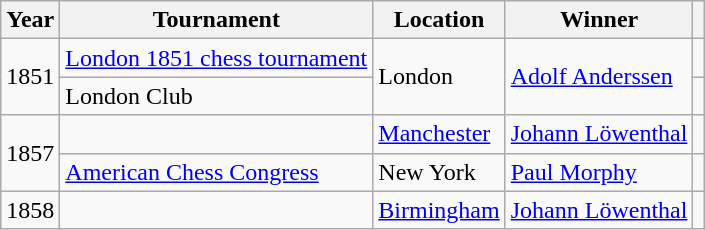<table class="wikitable sortable">
<tr>
<th>Year</th>
<th>Tournament</th>
<th>Location</th>
<th>Winner</th>
<th class="unsortable"></th>
</tr>
<tr>
<td rowspan=2>1851</td>
<td><a href='#'>London 1851 chess tournament</a></td>
<td rowspan=2>London</td>
<td rowspan=2><a href='#'>Adolf Anderssen</a></td>
<td></td>
</tr>
<tr>
<td>London Club</td>
<td></td>
</tr>
<tr>
<td rowspan=2>1857</td>
<td></td>
<td><a href='#'>Manchester</a></td>
<td><a href='#'>Johann Löwenthal</a></td>
<td></td>
</tr>
<tr>
<td><a href='#'>American Chess Congress</a></td>
<td>New York</td>
<td><a href='#'>Paul Morphy</a></td>
<td></td>
</tr>
<tr>
<td>1858</td>
<td></td>
<td><a href='#'>Birmingham</a></td>
<td><a href='#'>Johann Löwenthal</a></td>
<td></td>
</tr>
</table>
